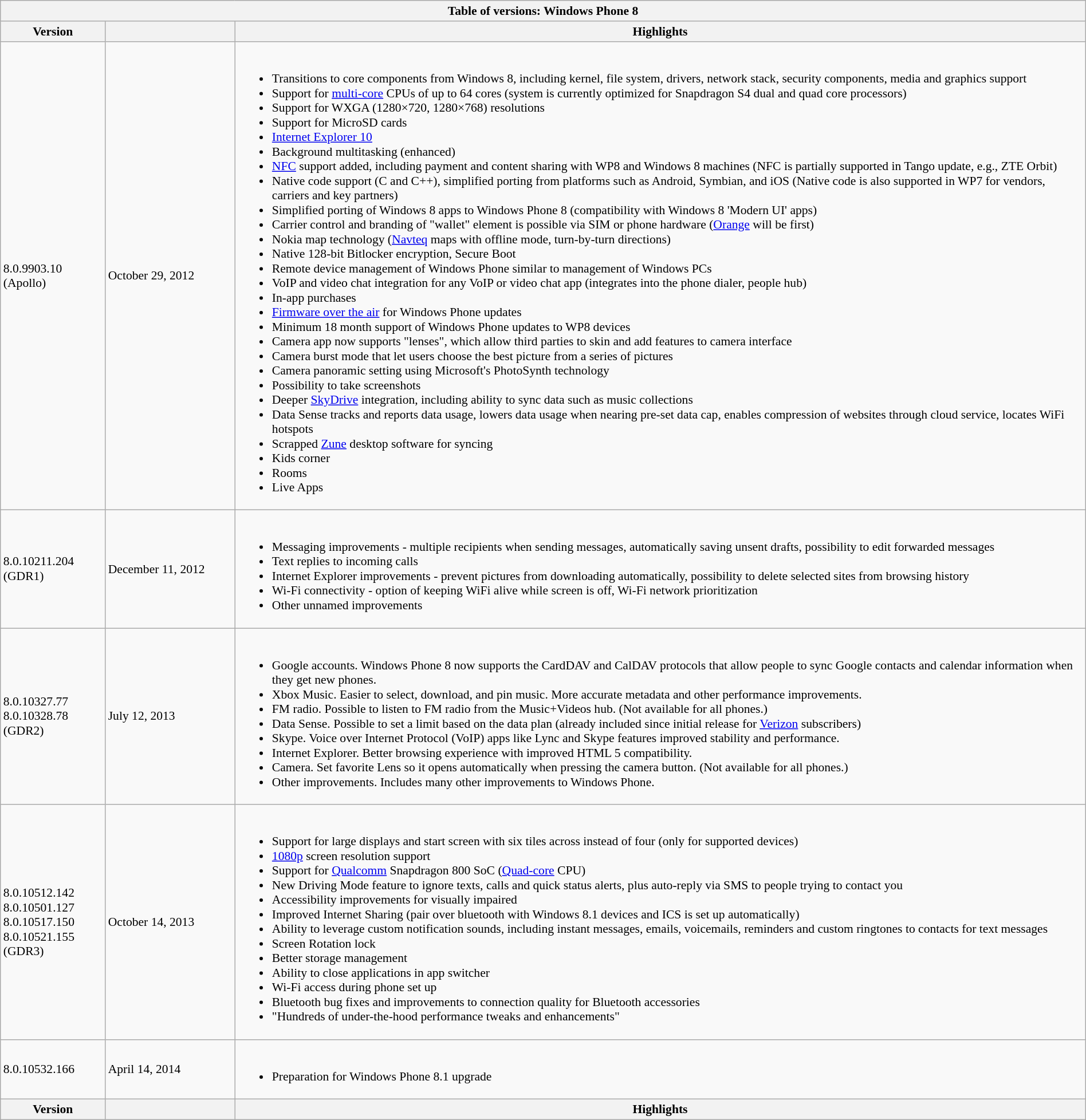<table class="wikitable collapsible collapsed" style="width:100%; font-size:90%;">
<tr>
<th colspan="3">Table of versions: Windows Phone 8</th>
</tr>
<tr>
<th style="width:8em;">Version</th>
<th style="width:10em;"></th>
<th>Highlights</th>
</tr>
<tr>
<td style="white-space:nowrap;">8.0.9903.10<br>(Apollo)</td>
<td>October 29, 2012</td>
<td><br><ul><li>Transitions to core components from Windows 8, including kernel, file system, drivers, network stack, security components, media and graphics support</li><li>Support for <a href='#'>multi-core</a> CPUs of up to 64 cores (system is currently optimized for Snapdragon S4 dual and quad core processors)</li><li>Support for WXGA (1280×720, 1280×768) resolutions</li><li>Support for MicroSD cards</li><li><a href='#'>Internet Explorer 10</a></li><li>Background multitasking (enhanced)</li><li><a href='#'>NFC</a> support added, including payment and content sharing with WP8 and Windows 8 machines (NFC is partially supported in Tango update, e.g., ZTE Orbit)</li><li>Native code support (C and C++), simplified porting from platforms such as Android, Symbian, and iOS (Native code is also supported in WP7 for vendors, carriers and key partners)</li><li>Simplified porting of Windows 8 apps to Windows Phone 8 (compatibility with Windows 8 'Modern UI' apps)</li><li>Carrier control and branding of "wallet" element is possible via SIM or phone hardware (<a href='#'>Orange</a> will be first)</li><li>Nokia map technology (<a href='#'>Navteq</a> maps with offline mode, turn-by-turn directions)</li><li>Native 128-bit Bitlocker encryption, Secure Boot</li><li>Remote device management of Windows Phone similar to management of Windows PCs</li><li>VoIP and video chat integration for any VoIP or video chat app (integrates into the phone dialer, people hub)</li><li>In-app purchases</li><li><a href='#'>Firmware over the air</a> for Windows Phone updates</li><li>Minimum 18 month support of Windows Phone updates to WP8 devices</li><li>Camera app now supports "lenses", which allow third parties to skin and add features to camera interface</li><li>Camera burst mode that let users choose the best picture from a series of pictures</li><li>Camera panoramic setting using Microsoft's PhotoSynth technology</li><li>Possibility to take screenshots</li><li>Deeper <a href='#'>SkyDrive</a> integration, including ability to sync data such as music collections</li><li>Data Sense tracks and reports data usage, lowers data usage when nearing pre-set data cap, enables compression of websites through cloud service, locates WiFi hotspots</li><li>Scrapped <a href='#'>Zune</a> desktop software for syncing</li><li>Kids corner</li><li>Rooms</li><li>Live Apps</li></ul></td>
</tr>
<tr>
<td style="white-space:nowrap;">8.0.10211.204<br>(GDR1)</td>
<td>December 11, 2012</td>
<td><br><ul><li>Messaging improvements - multiple recipients when sending messages, automatically saving unsent drafts, possibility to edit forwarded messages</li><li>Text replies to incoming calls</li><li>Internet Explorer improvements - prevent pictures from downloading automatically, possibility to delete selected sites from browsing history</li><li>Wi-Fi connectivity - option of keeping WiFi alive while screen is off, Wi-Fi network prioritization</li><li>Other unnamed improvements</li></ul></td>
</tr>
<tr>
<td style="white-space:nowrap;">8.0.10327.77<br>8.0.10328.78<br>(GDR2)<br></td>
<td>July 12, 2013</td>
<td><br><ul><li>Google accounts. Windows Phone 8 now supports the CardDAV and CalDAV protocols that allow people to sync Google contacts and calendar information when they get new phones.</li><li>Xbox Music. Easier to select, download, and pin music. More accurate metadata and other performance improvements.</li><li>FM radio. Possible to listen to FM radio from the Music+Videos hub. (Not available for all phones.)</li><li>Data Sense. Possible to set a limit based on the data plan (already included since initial release for <a href='#'>Verizon</a> subscribers)</li><li>Skype. Voice over Internet Protocol (VoIP) apps like Lync and Skype features improved stability and performance.</li><li>Internet Explorer. Better browsing experience with improved HTML 5 compatibility.</li><li>Camera. Set favorite Lens so it opens automatically when pressing the camera button. (Not available for all phones.)</li><li>Other improvements. Includes many other improvements to Windows Phone.</li></ul></td>
</tr>
<tr>
<td style="white-space:nowrap;">8.0.10512.142<br>8.0.10501.127<br>8.0.10517.150<br>8.0.10521.155<br>(GDR3)<br></td>
<td>October 14, 2013</td>
<td><br><ul><li>Support for large displays and start screen with six tiles across instead of four (only for supported devices)</li><li><a href='#'>1080p</a> screen resolution support</li><li>Support for <a href='#'>Qualcomm</a> Snapdragon 800 SoC (<a href='#'>Quad-core</a> CPU)</li><li>New Driving Mode feature to ignore texts, calls and quick status alerts, plus auto-reply via SMS to people trying to contact you</li><li>Accessibility improvements for visually impaired</li><li>Improved Internet Sharing (pair over bluetooth with Windows 8.1 devices and ICS is set up automatically)</li><li>Ability to leverage custom notification sounds, including instant messages, emails, voicemails, reminders and custom ringtones to contacts for text messages</li><li>Screen Rotation lock</li><li>Better storage management</li><li>Ability to close applications in app switcher</li><li>Wi-Fi access during phone set up</li><li>Bluetooth bug fixes and improvements to connection quality for Bluetooth accessories</li><li>"Hundreds of under-the-hood performance tweaks and enhancements"</li></ul></td>
</tr>
<tr>
<td style="white-space:nowrap;">8.0.10532.166</td>
<td>April 14, 2014</td>
<td><br><ul><li>Preparation for Windows Phone 8.1 upgrade</li></ul></td>
</tr>
<tr class="sortbottom">
<th style="width:8em;">Version</th>
<th style="width:8em;"></th>
<th>Highlights</th>
</tr>
</table>
